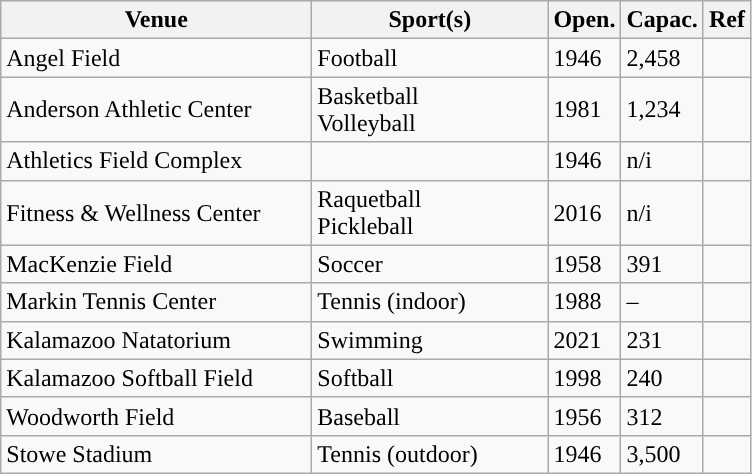<table class="wikitable"; style= "text-align: ">
<tr>
<th width=200px>Venue</th>
<th width=150px>Sport(s)</th>
<th width=px>Open.</th>
<th width=px>Capac.</th>
<th width=px>Ref</th>
</tr>
<tr>
<td>Angel Field</td>
<td>Football</td>
<td>1946</td>
<td>2,458</td>
<td></td>
</tr>
<tr>
<td>Anderson Athletic Center</td>
<td>Basketball<br>Volleyball</td>
<td>1981</td>
<td>1,234</td>
<td></td>
</tr>
<tr>
<td>Athletics Field Complex</td>
<td></td>
<td>1946</td>
<td>n/i</td>
<td></td>
</tr>
<tr>
<td>Fitness & Wellness Center</td>
<td>Raquetball<br>Pickleball</td>
<td>2016</td>
<td>n/i</td>
<td></td>
</tr>
<tr>
<td>MacKenzie Field</td>
<td>Soccer</td>
<td>1958</td>
<td>391</td>
<td></td>
</tr>
<tr>
<td>Markin Tennis Center</td>
<td>Tennis (indoor)</td>
<td>1988</td>
<td>–</td>
<td></td>
</tr>
<tr>
<td>Kalamazoo Natatorium</td>
<td>Swimming</td>
<td>2021</td>
<td>231</td>
<td></td>
</tr>
<tr>
<td>Kalamazoo Softball Field</td>
<td>Softball</td>
<td>1998</td>
<td>240</td>
<td></td>
</tr>
<tr>
<td>Woodworth Field</td>
<td>Baseball</td>
<td>1956</td>
<td>312</td>
<td></td>
</tr>
<tr>
<td>Stowe Stadium</td>
<td>Tennis (outdoor)</td>
<td>1946</td>
<td>3,500</td>
<td></td>
</tr>
</table>
